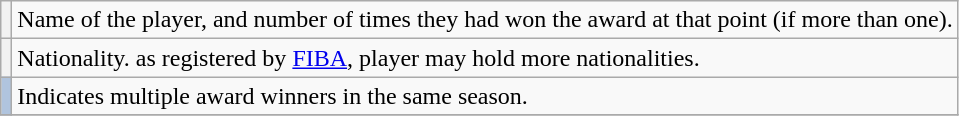<table class="wikitable plainrowheaders">
<tr>
<th scope="row"></th>
<td>Name of the player, and number of times they had won the award at that point (if more than one).</td>
</tr>
<tr>
<th scope="row"></th>
<td>Nationality. as registered by <a href='#'>FIBA</a>, player may hold more nationalities.</td>
</tr>
<tr>
<th scope="row" style="text-align:center; background:#B0C4DE"></th>
<td>Indicates multiple award winners in the same season.</td>
</tr>
<tr>
</tr>
</table>
